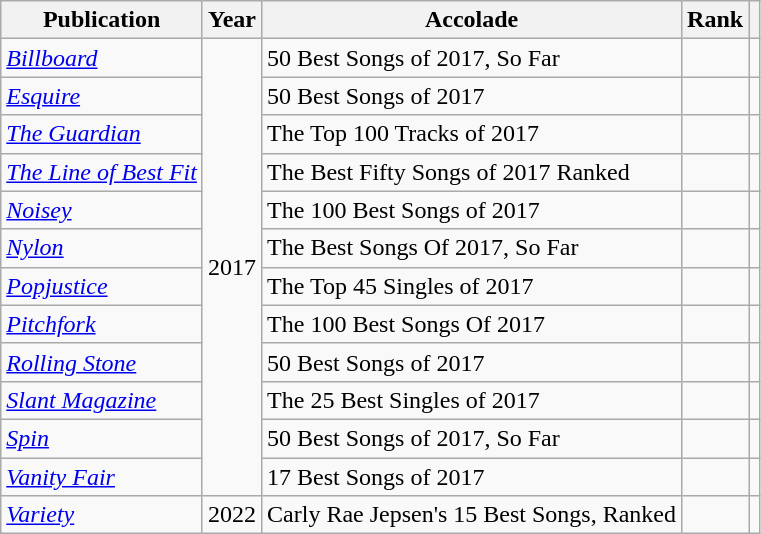<table class="sortable wikitable">
<tr>
<th>Publication</th>
<th>Year</th>
<th>Accolade</th>
<th>Rank</th>
<th class="unsortable"></th>
</tr>
<tr>
<td><em><a href='#'>Billboard</a></em></td>
<td rowspan="12">2017</td>
<td>50 Best Songs of 2017, So Far</td>
<td></td>
<td></td>
</tr>
<tr>
<td><em><a href='#'>Esquire</a></em></td>
<td>50 Best Songs of 2017</td>
<td></td>
<td></td>
</tr>
<tr>
<td><em><a href='#'>The Guardian</a></em></td>
<td>The Top 100 Tracks of 2017</td>
<td></td>
<td></td>
</tr>
<tr>
<td><em><a href='#'>The Line of Best Fit</a></em></td>
<td>The Best Fifty Songs of 2017 Ranked</td>
<td></td>
<td></td>
</tr>
<tr>
<td><em><a href='#'>Noisey</a></em></td>
<td>The 100 Best Songs of 2017</td>
<td></td>
<td></td>
</tr>
<tr>
<td><em><a href='#'>Nylon</a></em></td>
<td>The Best Songs Of 2017, So Far</td>
<td></td>
<td></td>
</tr>
<tr>
<td><em><a href='#'>Popjustice</a></em></td>
<td>The Top 45 Singles of 2017</td>
<td></td>
<td></td>
</tr>
<tr>
<td><em><a href='#'>Pitchfork</a></em></td>
<td>The 100 Best Songs Of 2017</td>
<td></td>
<td></td>
</tr>
<tr>
<td><em><a href='#'>Rolling Stone</a></em></td>
<td>50 Best Songs of 2017</td>
<td></td>
<td></td>
</tr>
<tr>
<td><em><a href='#'>Slant Magazine</a></em></td>
<td>The 25 Best Singles of 2017</td>
<td></td>
<td></td>
</tr>
<tr>
<td><em><a href='#'>Spin</a></em></td>
<td>50 Best Songs of 2017, So Far</td>
<td></td>
<td></td>
</tr>
<tr>
<td><em><a href='#'>Vanity Fair</a></em></td>
<td>17 Best Songs of 2017</td>
<td></td>
<td></td>
</tr>
<tr>
<td><em><a href='#'>Variety</a></em></td>
<td>2022</td>
<td>Carly Rae Jepsen's 15 Best Songs, Ranked</td>
<td></td>
<td></td>
</tr>
</table>
